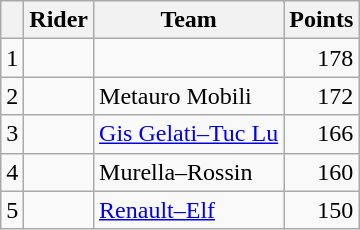<table class="wikitable">
<tr>
<th></th>
<th>Rider</th>
<th>Team</th>
<th>Points</th>
</tr>
<tr>
<td>1</td>
<td> </td>
<td></td>
<td align=right>178</td>
</tr>
<tr>
<td>2</td>
<td></td>
<td>Metauro Mobili</td>
<td align=right>172</td>
</tr>
<tr>
<td>3</td>
<td> </td>
<td><a href='#'>Gis Gelati–Tuc Lu</a></td>
<td align=right>166</td>
</tr>
<tr>
<td>4</td>
<td></td>
<td>Murella–Rossin</td>
<td align=right>160</td>
</tr>
<tr>
<td>5</td>
<td> </td>
<td><a href='#'>Renault–Elf</a></td>
<td align=right>150</td>
</tr>
</table>
